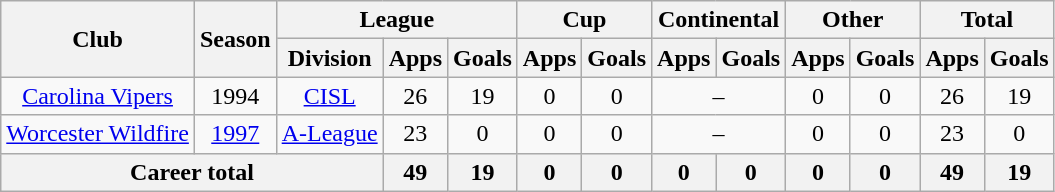<table class="wikitable" style="text-align: center">
<tr>
<th rowspan="2">Club</th>
<th rowspan="2">Season</th>
<th colspan="3">League</th>
<th colspan="2">Cup</th>
<th colspan="2">Continental</th>
<th colspan="2">Other</th>
<th colspan="2">Total</th>
</tr>
<tr>
<th>Division</th>
<th>Apps</th>
<th>Goals</th>
<th>Apps</th>
<th>Goals</th>
<th>Apps</th>
<th>Goals</th>
<th>Apps</th>
<th>Goals</th>
<th>Apps</th>
<th>Goals</th>
</tr>
<tr>
<td><a href='#'>Carolina Vipers</a></td>
<td>1994</td>
<td><a href='#'>CISL</a></td>
<td>26</td>
<td>19</td>
<td>0</td>
<td>0</td>
<td colspan="2">–</td>
<td>0</td>
<td>0</td>
<td>26</td>
<td>19</td>
</tr>
<tr>
<td><a href='#'>Worcester Wildfire</a></td>
<td><a href='#'>1997</a></td>
<td><a href='#'>A-League</a></td>
<td>23</td>
<td>0</td>
<td>0</td>
<td>0</td>
<td colspan="2">–</td>
<td>0</td>
<td>0</td>
<td>23</td>
<td>0</td>
</tr>
<tr>
<th colspan="3"><strong>Career total</strong></th>
<th>49</th>
<th>19</th>
<th>0</th>
<th>0</th>
<th>0</th>
<th>0</th>
<th>0</th>
<th>0</th>
<th>49</th>
<th>19</th>
</tr>
</table>
